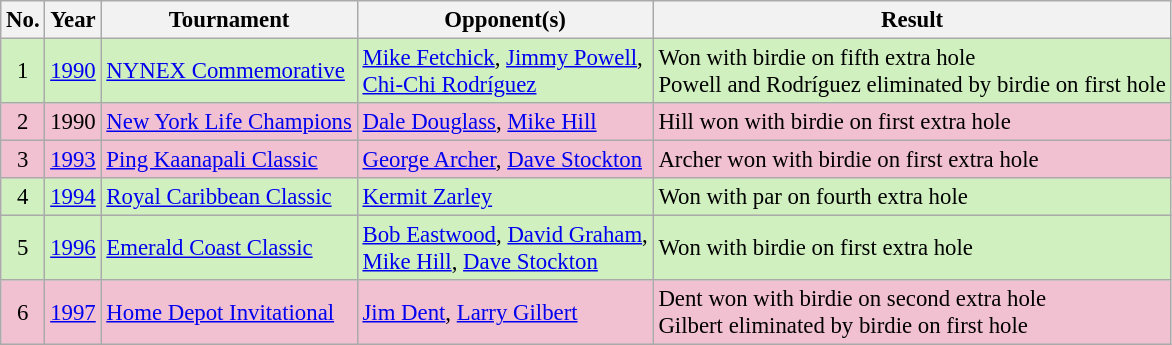<table class="wikitable" style="font-size:95%;">
<tr>
<th>No.</th>
<th>Year</th>
<th>Tournament</th>
<th>Opponent(s)</th>
<th>Result</th>
</tr>
<tr style="background:#D0F0C0;">
<td align=center>1</td>
<td><a href='#'>1990</a></td>
<td><a href='#'>NYNEX Commemorative</a></td>
<td> <a href='#'>Mike Fetchick</a>,  <a href='#'>Jimmy Powell</a>,<br> <a href='#'>Chi-Chi Rodríguez</a></td>
<td>Won with birdie on fifth extra hole<br>Powell and Rodríguez eliminated by birdie on first hole</td>
</tr>
<tr style="background:#F2C1D1;">
<td align=center>2</td>
<td>1990</td>
<td><a href='#'>New York Life Champions</a></td>
<td> <a href='#'>Dale Douglass</a>,  <a href='#'>Mike Hill</a></td>
<td>Hill won with birdie on first extra hole</td>
</tr>
<tr style="background:#F2C1D1;">
<td align=center>3</td>
<td><a href='#'>1993</a></td>
<td><a href='#'>Ping Kaanapali Classic</a></td>
<td> <a href='#'>George Archer</a>,  <a href='#'>Dave Stockton</a></td>
<td>Archer won with birdie on first extra hole</td>
</tr>
<tr style="background:#D0F0C0;">
<td align=center>4</td>
<td><a href='#'>1994</a></td>
<td><a href='#'>Royal Caribbean Classic</a></td>
<td> <a href='#'>Kermit Zarley</a></td>
<td>Won with par on fourth extra hole</td>
</tr>
<tr style="background:#D0F0C0;">
<td align=center>5</td>
<td><a href='#'>1996</a></td>
<td><a href='#'>Emerald Coast Classic</a></td>
<td> <a href='#'>Bob Eastwood</a>,  <a href='#'>David Graham</a>,<br> <a href='#'>Mike Hill</a>,  <a href='#'>Dave Stockton</a></td>
<td>Won with birdie on first extra hole</td>
</tr>
<tr style="background:#F2C1D1;">
<td align=center>6</td>
<td><a href='#'>1997</a></td>
<td><a href='#'>Home Depot Invitational</a></td>
<td> <a href='#'>Jim Dent</a>,  <a href='#'>Larry Gilbert</a></td>
<td>Dent won with birdie on second extra hole<br>Gilbert eliminated by birdie on first hole</td>
</tr>
</table>
